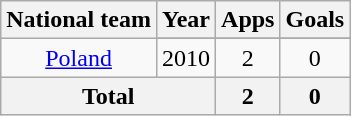<table class="wikitable" style="text-align:center">
<tr>
<th>National team</th>
<th>Year</th>
<th>Apps</th>
<th>Goals</th>
</tr>
<tr>
<td rowspan="2"><a href='#'>Poland</a></td>
</tr>
<tr>
<td>2010</td>
<td>2</td>
<td>0</td>
</tr>
<tr>
<th colspan="2">Total</th>
<th>2</th>
<th>0</th>
</tr>
</table>
